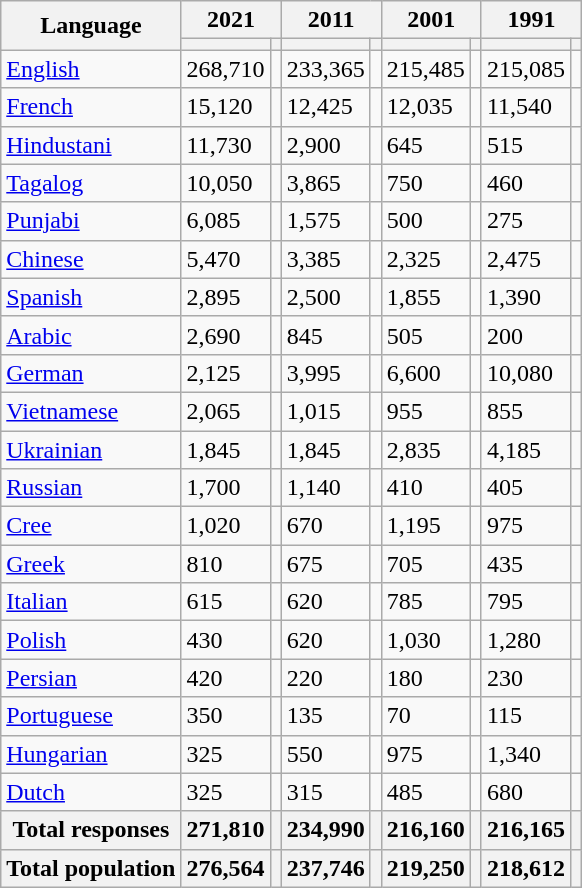<table class="wikitable collapsible sortable">
<tr>
<th rowspan="2">Language</th>
<th colspan="2">2021</th>
<th colspan="2">2011</th>
<th colspan="2">2001</th>
<th colspan="2">1991</th>
</tr>
<tr>
<th><a href='#'></a></th>
<th></th>
<th></th>
<th></th>
<th></th>
<th></th>
<th></th>
<th></th>
</tr>
<tr>
<td><a href='#'>English</a></td>
<td>268,710</td>
<td></td>
<td>233,365</td>
<td></td>
<td>215,485</td>
<td></td>
<td>215,085</td>
<td></td>
</tr>
<tr>
<td><a href='#'>French</a></td>
<td>15,120</td>
<td></td>
<td>12,425</td>
<td></td>
<td>12,035</td>
<td></td>
<td>11,540</td>
<td></td>
</tr>
<tr>
<td><a href='#'>Hindustani</a></td>
<td>11,730</td>
<td></td>
<td>2,900</td>
<td></td>
<td>645</td>
<td></td>
<td>515</td>
<td></td>
</tr>
<tr>
<td><a href='#'>Tagalog</a></td>
<td>10,050</td>
<td></td>
<td>3,865</td>
<td></td>
<td>750</td>
<td></td>
<td>460</td>
<td></td>
</tr>
<tr>
<td><a href='#'>Punjabi</a></td>
<td>6,085</td>
<td></td>
<td>1,575</td>
<td></td>
<td>500</td>
<td></td>
<td>275</td>
<td></td>
</tr>
<tr>
<td><a href='#'>Chinese</a></td>
<td>5,470</td>
<td></td>
<td>3,385</td>
<td></td>
<td>2,325</td>
<td></td>
<td>2,475</td>
<td></td>
</tr>
<tr>
<td><a href='#'>Spanish</a></td>
<td>2,895</td>
<td></td>
<td>2,500</td>
<td></td>
<td>1,855</td>
<td></td>
<td>1,390</td>
<td></td>
</tr>
<tr>
<td><a href='#'>Arabic</a></td>
<td>2,690</td>
<td></td>
<td>845</td>
<td></td>
<td>505</td>
<td></td>
<td>200</td>
<td></td>
</tr>
<tr>
<td><a href='#'>German</a></td>
<td>2,125</td>
<td></td>
<td>3,995</td>
<td></td>
<td>6,600</td>
<td></td>
<td>10,080</td>
<td></td>
</tr>
<tr>
<td><a href='#'>Vietnamese</a></td>
<td>2,065</td>
<td></td>
<td>1,015</td>
<td></td>
<td>955</td>
<td></td>
<td>855</td>
<td></td>
</tr>
<tr>
<td><a href='#'>Ukrainian</a></td>
<td>1,845</td>
<td></td>
<td>1,845</td>
<td></td>
<td>2,835</td>
<td></td>
<td>4,185</td>
<td></td>
</tr>
<tr>
<td><a href='#'>Russian</a></td>
<td>1,700</td>
<td></td>
<td>1,140</td>
<td></td>
<td>410</td>
<td></td>
<td>405</td>
<td></td>
</tr>
<tr>
<td><a href='#'>Cree</a></td>
<td>1,020</td>
<td></td>
<td>670</td>
<td></td>
<td>1,195</td>
<td></td>
<td>975</td>
<td></td>
</tr>
<tr>
<td><a href='#'>Greek</a></td>
<td>810</td>
<td></td>
<td>675</td>
<td></td>
<td>705</td>
<td></td>
<td>435</td>
<td></td>
</tr>
<tr>
<td><a href='#'>Italian</a></td>
<td>615</td>
<td></td>
<td>620</td>
<td></td>
<td>785</td>
<td></td>
<td>795</td>
<td></td>
</tr>
<tr>
<td><a href='#'>Polish</a></td>
<td>430</td>
<td></td>
<td>620</td>
<td></td>
<td>1,030</td>
<td></td>
<td>1,280</td>
<td></td>
</tr>
<tr>
<td><a href='#'>Persian</a></td>
<td>420</td>
<td></td>
<td>220</td>
<td></td>
<td>180</td>
<td></td>
<td>230</td>
<td></td>
</tr>
<tr>
<td><a href='#'>Portuguese</a></td>
<td>350</td>
<td></td>
<td>135</td>
<td></td>
<td>70</td>
<td></td>
<td>115</td>
<td></td>
</tr>
<tr>
<td><a href='#'>Hungarian</a></td>
<td>325</td>
<td></td>
<td>550</td>
<td></td>
<td>975</td>
<td></td>
<td>1,340</td>
<td></td>
</tr>
<tr>
<td><a href='#'>Dutch</a></td>
<td>325</td>
<td></td>
<td>315</td>
<td></td>
<td>485</td>
<td></td>
<td>680</td>
<td></td>
</tr>
<tr>
<th>Total responses</th>
<th>271,810</th>
<th></th>
<th>234,990</th>
<th></th>
<th>216,160</th>
<th></th>
<th>216,165</th>
<th></th>
</tr>
<tr>
<th>Total population</th>
<th>276,564</th>
<th></th>
<th>237,746</th>
<th></th>
<th>219,250</th>
<th></th>
<th>218,612</th>
<th></th>
</tr>
</table>
